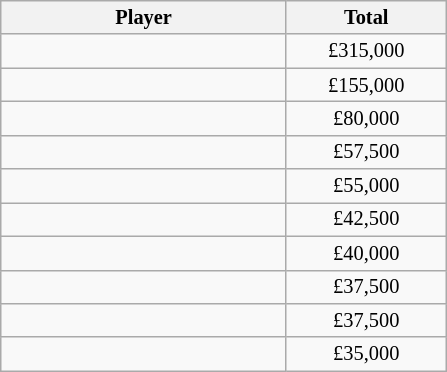<table class="wikitable" style="font-size: 85%">
<tr>
<th width=184>Player</th>
<th width=100>Total</th>
</tr>
<tr>
<td></td>
<td align="center">£315,000</td>
</tr>
<tr>
<td></td>
<td align="center">£155,000</td>
</tr>
<tr>
<td></td>
<td align="center">£80,000</td>
</tr>
<tr>
<td></td>
<td align="center">£57,500</td>
</tr>
<tr>
<td></td>
<td align="center">£55,000</td>
</tr>
<tr>
<td></td>
<td align="center">£42,500</td>
</tr>
<tr>
<td></td>
<td align="center">£40,000</td>
</tr>
<tr>
<td></td>
<td align="center">£37,500</td>
</tr>
<tr>
<td></td>
<td align="center">£37,500</td>
</tr>
<tr>
<td></td>
<td align="center">£35,000</td>
</tr>
</table>
